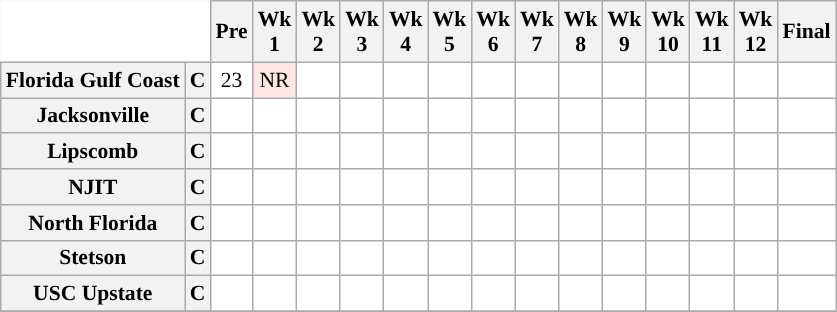<table class="wikitable" style="white-space:nowrap;font-size:90%;">
<tr>
<th colspan=2 style="background:white; border-top-style:hidden; border-left-style:hidden;"> </th>
<th>Pre</th>
<th>Wk<br>1</th>
<th>Wk<br>2</th>
<th>Wk<br>3</th>
<th>Wk<br>4</th>
<th>Wk<br>5</th>
<th>Wk<br>6</th>
<th>Wk<br>7</th>
<th>Wk<br>8</th>
<th>Wk<br>9</th>
<th>Wk<br>10</th>
<th>Wk<br>11</th>
<th>Wk<br>12</th>
<th>Final</th>
</tr>
<tr style="text-align:center;">
<th>Florida Gulf Coast</th>
<th>C</th>
<td style="background:#FFF;"> 23</td>
<td style="background:#FFE6E6;"> NR</td>
<td style="background:#FFF;"></td>
<td style="background:#FFF;"></td>
<td style="background:#FFF;"></td>
<td style="background:#FFF;"></td>
<td style="background:#FFF;"></td>
<td style="background:#FFF;"></td>
<td style="background:#FFF;"></td>
<td style="background:#FFF;"></td>
<td style="background:#FFF;"></td>
<td style="background:#FFF;"></td>
<td style="background:#FFF;"></td>
<td style="background:#FFF;"></td>
</tr>
<tr style="text-align:center;">
<th>Jacksonville</th>
<th>C</th>
<td style="background:#FFF;"></td>
<td style="background:#FFF;"></td>
<td style="background:#FFF;"></td>
<td style="background:#FFF;"></td>
<td style="background:#FFF;"></td>
<td style="background:#FFF;"></td>
<td style="background:#FFF;"></td>
<td style="background:#FFF;"></td>
<td style="background:#FFF;"></td>
<td style="background:#FFF;"></td>
<td style="background:#FFF;"></td>
<td style="background:#FFF;"></td>
<td style="background:#FFF;"></td>
<td style="background:#FFF;"></td>
</tr>
<tr style="text-align:center;">
<th>Lipscomb</th>
<th>C</th>
<td style="background:#FFF;"></td>
<td style="background:#FFF;"></td>
<td style="background:#FFF;"></td>
<td style="background:#FFF;"></td>
<td style="background:#FFF;"></td>
<td style="background:#FFF;"></td>
<td style="background:#FFF;"></td>
<td style="background:#FFF;"></td>
<td style="background:#FFF;"></td>
<td style="background:#FFF;"></td>
<td style="background:#FFF;"></td>
<td style="background:#FFF;"></td>
<td style="background:#FFF;"></td>
<td style="background:#FFF;"></td>
</tr>
<tr style="text-align:center;">
<th>NJIT</th>
<th>C</th>
<td style="background:#FFF;"></td>
<td style="background:#FFF;"></td>
<td style="background:#FFF;"></td>
<td style="background:#FFF;"></td>
<td style="background:#FFF;"></td>
<td style="background:#FFF;"></td>
<td style="background:#FFF;"></td>
<td style="background:#FFF;"></td>
<td style="background:#FFF;"></td>
<td style="background:#FFF;"></td>
<td style="background:#FFF;"></td>
<td style="background:#FFF;"></td>
<td style="background:#FFF;"></td>
<td style="background:#FFF;"></td>
</tr>
<tr style="text-align:center;">
<th>North Florida</th>
<th>C</th>
<td style="background:#FFF;"></td>
<td style="background:#FFF;"></td>
<td style="background:#FFF;"></td>
<td style="background:#FFF;"></td>
<td style="background:#FFF;"></td>
<td style="background:#FFF;"></td>
<td style="background:#FFF;"></td>
<td style="background:#FFF;"></td>
<td style="background:#FFF;"></td>
<td style="background:#FFF;"></td>
<td style="background:#FFF;"></td>
<td style="background:#FFF;"></td>
<td style="background:#FFF;"></td>
<td style="background:#FFF;"></td>
</tr>
<tr style="text-align:center;">
<th>Stetson</th>
<th>C</th>
<td style="background:#FFF;"></td>
<td style="background:#FFF;"></td>
<td style="background:#FFF;"></td>
<td style="background:#FFF;"></td>
<td style="background:#FFF;"></td>
<td style="background:#FFF;"></td>
<td style="background:#FFF;"></td>
<td style="background:#FFF;"></td>
<td style="background:#FFF;"></td>
<td style="background:#FFF;"></td>
<td style="background:#FFF;"></td>
<td style="background:#FFF;"></td>
<td style="background:#FFF;"></td>
<td style="background:#FFF;"></td>
</tr>
<tr style="text-align:center;">
<th>USC Upstate</th>
<th>C</th>
<td style="background:#FFF;"></td>
<td style="background:#FFF;"></td>
<td style="background:#FFF;"></td>
<td style="background:#FFF;"></td>
<td style="background:#FFF;"></td>
<td style="background:#FFF;"></td>
<td style="background:#FFF;"></td>
<td style="background:#FFF;"></td>
<td style="background:#FFF;"></td>
<td style="background:#FFF;"></td>
<td style="background:#FFF;"></td>
<td style="background:#FFF;"></td>
<td style="background:#FFF;"></td>
<td style="background:#FFF;"></td>
</tr>
<tr style="text-align:center;">
</tr>
</table>
